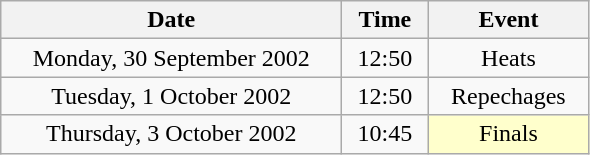<table class = "wikitable" style="text-align:center;">
<tr>
<th width=220>Date</th>
<th width=50>Time</th>
<th width=100>Event</th>
</tr>
<tr>
<td>Monday, 30 September 2002</td>
<td>12:50</td>
<td>Heats</td>
</tr>
<tr>
<td>Tuesday, 1 October 2002</td>
<td>12:50</td>
<td>Repechages</td>
</tr>
<tr>
<td>Thursday, 3 October 2002</td>
<td>10:45</td>
<td bgcolor=ffffcc>Finals</td>
</tr>
</table>
